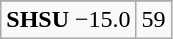<table class="wikitable">
<tr align="center">
</tr>
<tr align="center">
<td><strong>SHSU</strong> −15.0</td>
<td>59</td>
</tr>
</table>
